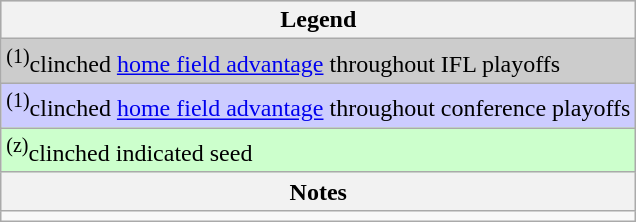<table class="wikitable" style="text-align:center;">
<tr style="background-color:#cccccc">
<th><strong>Legend</strong></th>
</tr>
<tr style="background-color:#cccccc">
<td style="text-align:left"><sup>(1)</sup>clinched <a href='#'>home field advantage</a> throughout IFL playoffs</td>
</tr>
<tr style="background-color:#ccccff">
<td style="text-align:left"><sup>(1)</sup>clinched <a href='#'>home field advantage</a> throughout conference playoffs</td>
</tr>
<tr style="background-color:#ccffcc">
<td style="text-align:left"><sup>(z)</sup>clinched indicated seed</td>
</tr>
<tr>
<th>Notes</th>
</tr>
<tr>
<td style="text-align:left"></td>
</tr>
</table>
